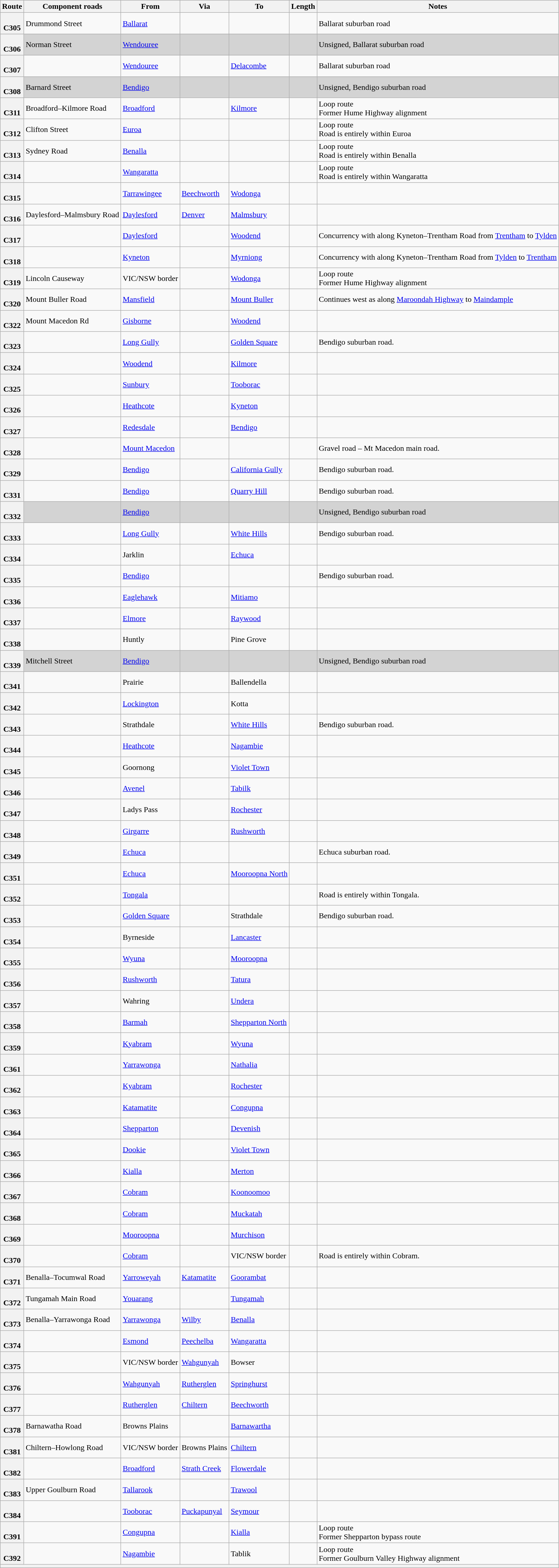<table class="wikitable sortable">
<tr>
<th scope="col">Route</th>
<th scope="col">Component roads</th>
<th scope="col">From</th>
<th scope="col">Via</th>
<th scope="col">To</th>
<th scope="col">Length</th>
<th scope="col">Notes</th>
</tr>
<tr>
<th style="vertical-align:top; white-space:nowrap;"><br>C305</th>
<td>Drummond Street</td>
<td><a href='#'>Ballarat</a></td>
<td></td>
<td></td>
<td></td>
<td>Ballarat suburban road</td>
</tr>
<tr style="background:#d3d3d3;">
<th style="vertical-align:top; white-space:nowrap;"><br>C306</th>
<td>Norman Street</td>
<td><a href='#'>Wendouree</a></td>
<td></td>
<td></td>
<td></td>
<td>Unsigned, Ballarat suburban road</td>
</tr>
<tr>
<th style="vertical-align:top; white-space:nowrap;"><br>C307</th>
<td></td>
<td><a href='#'>Wendouree</a></td>
<td></td>
<td><a href='#'>Delacombe</a></td>
<td></td>
<td>Ballarat suburban road</td>
</tr>
<tr style="background:#d3d3d3;">
<th style="vertical-align:top; white-space:nowrap;"><br>C308</th>
<td>Barnard Street</td>
<td><a href='#'>Bendigo</a></td>
<td></td>
<td></td>
<td></td>
<td>Unsigned, Bendigo suburban road</td>
</tr>
<tr>
<th style="vertical-align:top; white-space:nowrap;"><br>C311</th>
<td>Broadford–Kilmore Road</td>
<td><a href='#'>Broadford</a></td>
<td></td>
<td><a href='#'>Kilmore</a></td>
<td></td>
<td> Loop route<br>Former Hume Highway alignment</td>
</tr>
<tr>
<th style="vertical-align:top; white-space:nowrap;"><br>C312</th>
<td>Clifton Street</td>
<td><a href='#'>Euroa</a></td>
<td></td>
<td></td>
<td></td>
<td> Loop route<br>Road is entirely within Euroa</td>
</tr>
<tr>
<th style="vertical-align:top; white-space:nowrap;"><br>C313</th>
<td>Sydney Road</td>
<td><a href='#'>Benalla</a></td>
<td></td>
<td></td>
<td></td>
<td> Loop route<br>Road is entirely within Benalla</td>
</tr>
<tr>
<th style="vertical-align:top; white-space:nowrap;"><br>C314</th>
<td></td>
<td><a href='#'>Wangaratta</a></td>
<td></td>
<td></td>
<td></td>
<td> Loop route<br>Road is entirely within Wangaratta</td>
</tr>
<tr>
<th style="vertical-align:top; white-space:nowrap;"><br>C315</th>
<td></td>
<td><a href='#'>Tarrawingee</a></td>
<td><a href='#'>Beechworth</a></td>
<td><a href='#'>Wodonga</a></td>
<td></td>
<td></td>
</tr>
<tr>
<th style="vertical-align:top; white-space:nowrap;"><br>C316</th>
<td>Daylesford–Malmsbury Road</td>
<td><a href='#'>Daylesford</a></td>
<td><a href='#'>Denver</a></td>
<td><a href='#'>Malmsbury</a></td>
<td></td>
<td></td>
</tr>
<tr>
<th style="vertical-align:top; white-space:nowrap;"><br>C317</th>
<td></td>
<td><a href='#'>Daylesford</a></td>
<td></td>
<td><a href='#'>Woodend</a></td>
<td></td>
<td>Concurrency with  along Kyneton–Trentham Road from <a href='#'>Trentham</a> to <a href='#'>Tylden</a></td>
</tr>
<tr>
<th style="vertical-align:top; white-space:nowrap;"><br>C318</th>
<td></td>
<td><a href='#'>Kyneton</a></td>
<td></td>
<td><a href='#'>Myrniong</a></td>
<td></td>
<td>Concurrency with  along Kyneton–Trentham Road from <a href='#'>Tylden</a> to <a href='#'>Trentham</a></td>
</tr>
<tr>
<th style="vertical-align:top; white-space:nowrap;"><br>C319</th>
<td>Lincoln Causeway</td>
<td>VIC/NSW border</td>
<td></td>
<td><a href='#'>Wodonga</a></td>
<td></td>
<td> Loop route<br>Former Hume Highway alignment</td>
</tr>
<tr>
<th style="vertical-align:top; white-space:nowrap;"><br>C320</th>
<td>Mount Buller Road</td>
<td><a href='#'>Mansfield</a></td>
<td></td>
<td><a href='#'>Mount Buller</a></td>
<td></td>
<td>Continues west as  along <a href='#'>Maroondah Highway</a> to <a href='#'>Maindample</a></td>
</tr>
<tr>
<th style="vertical-align:top; white-space:nowrap;"><br>C322</th>
<td>Mount Macedon Rd</td>
<td><a href='#'>Gisborne</a></td>
<td></td>
<td><a href='#'>Woodend</a></td>
<td></td>
<td></td>
</tr>
<tr>
<th style="vertical-align:top; white-space:nowrap;"><br>C323</th>
<td></td>
<td><a href='#'>Long Gully</a></td>
<td></td>
<td><a href='#'>Golden Square</a></td>
<td></td>
<td>Bendigo suburban road.</td>
</tr>
<tr>
<th style="vertical-align:top; white-space:nowrap;"><br>C324</th>
<td></td>
<td><a href='#'>Woodend</a></td>
<td></td>
<td><a href='#'>Kilmore</a></td>
<td></td>
<td></td>
</tr>
<tr>
<th style="vertical-align:top; white-space:nowrap;"><br>C325</th>
<td></td>
<td><a href='#'>Sunbury</a></td>
<td></td>
<td><a href='#'>Tooborac</a></td>
<td></td>
<td></td>
</tr>
<tr>
<th style="vertical-align:top; white-space:nowrap;"><br>C326</th>
<td></td>
<td><a href='#'>Heathcote</a></td>
<td></td>
<td><a href='#'>Kyneton</a></td>
<td></td>
<td></td>
</tr>
<tr>
<th style="vertical-align:top; white-space:nowrap;"><br>C327</th>
<td></td>
<td><a href='#'>Redesdale</a></td>
<td></td>
<td><a href='#'>Bendigo</a></td>
<td></td>
<td></td>
</tr>
<tr>
<th style="vertical-align:top; white-space:nowrap;"><br>C328</th>
<td></td>
<td><a href='#'>Mount Macedon</a></td>
<td></td>
<td></td>
<td></td>
<td>Gravel road – Mt Macedon main road.</td>
</tr>
<tr>
<th style="vertical-align:top; white-space:nowrap;"><br>C329</th>
<td></td>
<td><a href='#'>Bendigo</a></td>
<td></td>
<td><a href='#'>California Gully</a></td>
<td></td>
<td>Bendigo suburban road.</td>
</tr>
<tr>
<th style="vertical-align:top; white-space:nowrap;"><br>C331</th>
<td></td>
<td><a href='#'>Bendigo</a></td>
<td></td>
<td><a href='#'>Quarry Hill</a></td>
<td></td>
<td>Bendigo suburban road.</td>
</tr>
<tr style="background:#d3d3d3;">
<th style="vertical-align:top; white-space:nowrap;"><br>C332</th>
<td></td>
<td><a href='#'>Bendigo</a></td>
<td></td>
<td></td>
<td></td>
<td>Unsigned, Bendigo suburban road</td>
</tr>
<tr>
<th style="vertical-align:top; white-space:nowrap;"><br>C333</th>
<td></td>
<td><a href='#'>Long Gully</a></td>
<td></td>
<td><a href='#'>White Hills</a></td>
<td></td>
<td>Bendigo suburban road.</td>
</tr>
<tr>
<th style="vertical-align:top; white-space:nowrap;"><br>C334</th>
<td></td>
<td>Jarklin</td>
<td></td>
<td><a href='#'>Echuca</a></td>
<td></td>
<td></td>
</tr>
<tr>
<th style="vertical-align:top; white-space:nowrap;"><br>C335</th>
<td></td>
<td><a href='#'>Bendigo</a></td>
<td></td>
<td></td>
<td></td>
<td>Bendigo suburban road.</td>
</tr>
<tr>
<th style="vertical-align:top; white-space:nowrap;"><br>C336</th>
<td></td>
<td><a href='#'>Eaglehawk</a></td>
<td></td>
<td><a href='#'>Mitiamo</a></td>
<td></td>
<td></td>
</tr>
<tr>
<th style="vertical-align:top; white-space:nowrap;"><br>C337</th>
<td></td>
<td><a href='#'>Elmore</a></td>
<td></td>
<td><a href='#'>Raywood</a></td>
<td></td>
<td></td>
</tr>
<tr>
<th style="vertical-align:top; white-space:nowrap;"><br>C338</th>
<td></td>
<td>Huntly</td>
<td></td>
<td>Pine Grove</td>
<td></td>
<td></td>
</tr>
<tr style="background:#d3d3d3;">
<th style="vertical-align:top; white-space:nowrap;"><br>C339</th>
<td>Mitchell Street</td>
<td><a href='#'>Bendigo</a></td>
<td></td>
<td></td>
<td></td>
<td>Unsigned, Bendigo suburban road</td>
</tr>
<tr>
<th style="vertical-align:top; white-space:nowrap;"><br>C341</th>
<td></td>
<td>Prairie</td>
<td></td>
<td>Ballendella</td>
<td></td>
<td></td>
</tr>
<tr>
<th style="vertical-align:top; white-space:nowrap;"><br>C342</th>
<td></td>
<td><a href='#'>Lockington</a></td>
<td></td>
<td>Kotta</td>
<td></td>
<td></td>
</tr>
<tr>
<th style="vertical-align:top; white-space:nowrap;"><br>C343</th>
<td></td>
<td>Strathdale</td>
<td></td>
<td><a href='#'>White Hills</a></td>
<td></td>
<td>Bendigo suburban road.</td>
</tr>
<tr>
<th style="vertical-align:top; white-space:nowrap;"><br>C344</th>
<td></td>
<td><a href='#'>Heathcote</a></td>
<td></td>
<td><a href='#'>Nagambie</a></td>
<td></td>
<td></td>
</tr>
<tr>
<th style="vertical-align:top; white-space:nowrap;"><br>C345</th>
<td></td>
<td>Goornong</td>
<td></td>
<td><a href='#'>Violet Town</a></td>
<td></td>
<td></td>
</tr>
<tr>
<th style="vertical-align:top; white-space:nowrap;"><br>C346</th>
<td></td>
<td><a href='#'>Avenel</a></td>
<td></td>
<td><a href='#'>Tabilk</a></td>
<td></td>
<td></td>
</tr>
<tr>
<th style="vertical-align:top; white-space:nowrap;"><br>C347</th>
<td></td>
<td>Ladys Pass</td>
<td></td>
<td><a href='#'>Rochester</a></td>
<td></td>
<td></td>
</tr>
<tr>
<th style="vertical-align:top; white-space:nowrap;"><br>C348</th>
<td></td>
<td><a href='#'>Girgarre</a></td>
<td></td>
<td><a href='#'>Rushworth</a></td>
<td></td>
<td></td>
</tr>
<tr>
<th style="vertical-align:top; white-space:nowrap;"><br>C349</th>
<td></td>
<td><a href='#'>Echuca</a></td>
<td></td>
<td></td>
<td></td>
<td>Echuca suburban road.</td>
</tr>
<tr>
<th style="vertical-align:top; white-space:nowrap;"><br>C351</th>
<td></td>
<td><a href='#'>Echuca</a></td>
<td></td>
<td><a href='#'>Mooroopna North</a></td>
<td></td>
<td></td>
</tr>
<tr>
<th style="vertical-align:top; white-space:nowrap;"><br>C352</th>
<td></td>
<td><a href='#'>Tongala</a></td>
<td></td>
<td></td>
<td></td>
<td>Road is entirely within Tongala.</td>
</tr>
<tr>
<th style="vertical-align:top; white-space:nowrap;"><br>C353</th>
<td></td>
<td><a href='#'>Golden Square</a></td>
<td></td>
<td>Strathdale</td>
<td></td>
<td>Bendigo suburban road.</td>
</tr>
<tr>
<th style="vertical-align:top; white-space:nowrap;"><br>C354</th>
<td></td>
<td>Byrneside</td>
<td></td>
<td><a href='#'>Lancaster</a></td>
<td></td>
<td></td>
</tr>
<tr>
<th style="vertical-align:top; white-space:nowrap;"><br>C355</th>
<td></td>
<td><a href='#'>Wyuna</a></td>
<td></td>
<td><a href='#'>Mooroopna</a></td>
<td></td>
<td></td>
</tr>
<tr>
<th style="vertical-align:top; white-space:nowrap;"><br>C356</th>
<td></td>
<td><a href='#'>Rushworth</a></td>
<td></td>
<td><a href='#'>Tatura</a></td>
<td></td>
<td></td>
</tr>
<tr>
<th style="vertical-align:top; white-space:nowrap;"><br>C357</th>
<td></td>
<td>Wahring</td>
<td></td>
<td><a href='#'>Undera</a></td>
<td></td>
<td></td>
</tr>
<tr>
<th style="vertical-align:top; white-space:nowrap;"><br>C358</th>
<td></td>
<td><a href='#'>Barmah</a></td>
<td></td>
<td><a href='#'>Shepparton North</a></td>
<td></td>
<td></td>
</tr>
<tr>
<th style="vertical-align:top; white-space:nowrap;"><br>C359</th>
<td></td>
<td><a href='#'>Kyabram</a></td>
<td></td>
<td><a href='#'>Wyuna</a></td>
<td></td>
<td></td>
</tr>
<tr>
<th style="vertical-align:top; white-space:nowrap;"><br>C361</th>
<td></td>
<td><a href='#'>Yarrawonga</a></td>
<td></td>
<td><a href='#'>Nathalia</a></td>
<td></td>
<td></td>
</tr>
<tr>
<th style="vertical-align:top; white-space:nowrap;"><br>C362</th>
<td></td>
<td><a href='#'>Kyabram</a></td>
<td></td>
<td><a href='#'>Rochester</a></td>
<td></td>
<td></td>
</tr>
<tr>
<th style="vertical-align:top; white-space:nowrap;"><br>C363</th>
<td></td>
<td><a href='#'>Katamatite</a></td>
<td></td>
<td><a href='#'>Congupna</a></td>
<td></td>
<td></td>
</tr>
<tr>
<th style="vertical-align:top; white-space:nowrap;"><br>C364</th>
<td></td>
<td><a href='#'>Shepparton</a></td>
<td></td>
<td><a href='#'>Devenish</a></td>
<td></td>
<td></td>
</tr>
<tr>
<th style="vertical-align:top; white-space:nowrap;"><br>C365</th>
<td></td>
<td><a href='#'>Dookie</a></td>
<td></td>
<td><a href='#'>Violet Town</a></td>
<td></td>
<td></td>
</tr>
<tr>
<th style="vertical-align:top; white-space:nowrap;"><br>C366</th>
<td></td>
<td><a href='#'>Kialla</a></td>
<td></td>
<td><a href='#'>Merton</a></td>
<td></td>
<td></td>
</tr>
<tr>
<th style="vertical-align:top; white-space:nowrap;"><br>C367</th>
<td></td>
<td><a href='#'>Cobram</a></td>
<td></td>
<td><a href='#'>Koonoomoo</a></td>
<td></td>
<td></td>
</tr>
<tr>
<th style="vertical-align:top; white-space:nowrap;"><br>C368</th>
<td></td>
<td><a href='#'>Cobram</a></td>
<td></td>
<td><a href='#'>Muckatah</a></td>
<td></td>
<td></td>
</tr>
<tr>
<th style="vertical-align:top; white-space:nowrap;"><br>C369</th>
<td></td>
<td><a href='#'>Mooroopna</a></td>
<td></td>
<td><a href='#'>Murchison</a></td>
<td></td>
<td></td>
</tr>
<tr>
<th style="vertical-align:top; white-space:nowrap;"><br>C370</th>
<td></td>
<td><a href='#'>Cobram</a></td>
<td></td>
<td>VIC/NSW border</td>
<td></td>
<td>Road is entirely within Cobram.</td>
</tr>
<tr>
<th style="vertical-align:top; white-space:nowrap;"><br>C371</th>
<td>Benalla–Tocumwal Road</td>
<td><a href='#'>Yarroweyah</a></td>
<td><a href='#'>Katamatite</a></td>
<td><a href='#'>Goorambat</a></td>
<td></td>
<td></td>
</tr>
<tr>
<th style="vertical-align:top; white-space:nowrap;"><br>C372</th>
<td>Tungamah Main Road</td>
<td><a href='#'>Youarang</a></td>
<td></td>
<td><a href='#'>Tungamah</a></td>
<td></td>
<td></td>
</tr>
<tr>
<th style="vertical-align:top; white-space:nowrap;"><br>C373</th>
<td>Benalla–Yarrawonga Road</td>
<td><a href='#'>Yarrawonga</a></td>
<td><a href='#'>Wilby</a></td>
<td><a href='#'>Benalla</a></td>
<td></td>
<td></td>
</tr>
<tr>
<th style="vertical-align:top; white-space:nowrap;"><br>C374</th>
<td></td>
<td><a href='#'>Esmond</a></td>
<td><a href='#'>Peechelba</a></td>
<td><a href='#'>Wangaratta</a></td>
<td></td>
<td></td>
</tr>
<tr>
<th style="vertical-align:top; white-space:nowrap;"><br>C375</th>
<td></td>
<td>VIC/NSW border</td>
<td><a href='#'>Wahgunyah</a></td>
<td>Bowser</td>
<td></td>
<td></td>
</tr>
<tr>
<th style="vertical-align:top; white-space:nowrap;"><br>C376</th>
<td></td>
<td><a href='#'>Wahgunyah</a></td>
<td><a href='#'>Rutherglen</a></td>
<td><a href='#'>Springhurst</a></td>
<td></td>
<td></td>
</tr>
<tr>
<th style="vertical-align:top; white-space:nowrap;"><br>C377</th>
<td></td>
<td><a href='#'>Rutherglen</a></td>
<td><a href='#'>Chiltern</a></td>
<td><a href='#'>Beechworth</a></td>
<td></td>
<td></td>
</tr>
<tr>
<th style="vertical-align:top; white-space:nowrap;"><br>C378</th>
<td>Barnawatha Road</td>
<td>Browns Plains</td>
<td></td>
<td><a href='#'>Barnawartha</a></td>
<td></td>
<td></td>
</tr>
<tr>
<th style="vertical-align:top; white-space:nowrap;"><br>C381</th>
<td>Chiltern–Howlong Road</td>
<td>VIC/NSW border</td>
<td>Browns Plains</td>
<td><a href='#'>Chiltern</a></td>
<td></td>
<td></td>
</tr>
<tr>
<th style="vertical-align:top; white-space:nowrap;"><br>C382</th>
<td></td>
<td><a href='#'>Broadford</a></td>
<td><a href='#'>Strath Creek</a></td>
<td><a href='#'>Flowerdale</a></td>
<td></td>
<td></td>
</tr>
<tr>
<th style="vertical-align:top; white-space:nowrap;"><br>C383</th>
<td>Upper Goulburn Road</td>
<td><a href='#'>Tallarook</a></td>
<td></td>
<td><a href='#'>Trawool</a></td>
<td></td>
<td></td>
</tr>
<tr>
<th style="vertical-align:top; white-space:nowrap;"><br>C384</th>
<td></td>
<td><a href='#'>Tooborac</a></td>
<td><a href='#'>Puckapunyal</a></td>
<td><a href='#'>Seymour</a></td>
<td></td>
<td></td>
</tr>
<tr>
<th style="vertical-align:top; white-space:nowrap;"><br>C391</th>
<td></td>
<td><a href='#'>Congupna</a></td>
<td></td>
<td><a href='#'>Kialla</a></td>
<td></td>
<td> Loop route<br>Former Shepparton bypass route</td>
</tr>
<tr>
<th style="vertical-align:top; white-space:nowrap;"><br>C392</th>
<td></td>
<td><a href='#'>Nagambie</a></td>
<td></td>
<td>Tablik</td>
<td></td>
<td> Loop route<br>Former Goulburn Valley Highway alignment</td>
</tr>
<tr>
<td colspan="7" style="text-align:center; background:#f2f2f2;"></td>
</tr>
</table>
